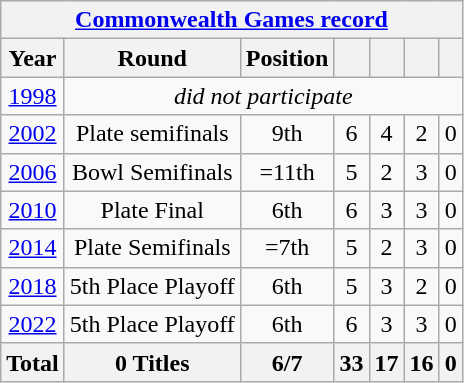<table class="wikitable" style="text-align: center;">
<tr>
<th colspan=10><a href='#'>Commonwealth Games record</a></th>
</tr>
<tr>
<th>Year</th>
<th>Round</th>
<th>Position</th>
<th></th>
<th></th>
<th></th>
<th></th>
</tr>
<tr>
<td> <a href='#'>1998</a></td>
<td colspan="6" rowspan=1><em>did not participate</em></td>
</tr>
<tr>
<td> <a href='#'>2002</a></td>
<td>Plate semifinals</td>
<td>9th</td>
<td>6</td>
<td>4</td>
<td>2</td>
<td>0</td>
</tr>
<tr>
<td> <a href='#'>2006</a></td>
<td>Bowl Semifinals</td>
<td>=11th</td>
<td>5</td>
<td>2</td>
<td>3</td>
<td>0</td>
</tr>
<tr>
<td> <a href='#'>2010</a></td>
<td>Plate Final</td>
<td>6th</td>
<td>6</td>
<td>3</td>
<td>3</td>
<td>0</td>
</tr>
<tr>
<td> <a href='#'>2014</a></td>
<td>Plate Semifinals</td>
<td>=7th</td>
<td>5</td>
<td>2</td>
<td>3</td>
<td>0</td>
</tr>
<tr>
<td> <a href='#'>2018</a></td>
<td>5th Place Playoff</td>
<td>6th</td>
<td>5</td>
<td>3</td>
<td>2</td>
<td>0</td>
</tr>
<tr>
<td> <a href='#'>2022</a></td>
<td>5th Place Playoff</td>
<td>6th</td>
<td>6</td>
<td>3</td>
<td>3</td>
<td>0</td>
</tr>
<tr>
<th>Total</th>
<th>0 Titles</th>
<th>6/7</th>
<th>33</th>
<th>17</th>
<th>16</th>
<th>0</th>
</tr>
</table>
